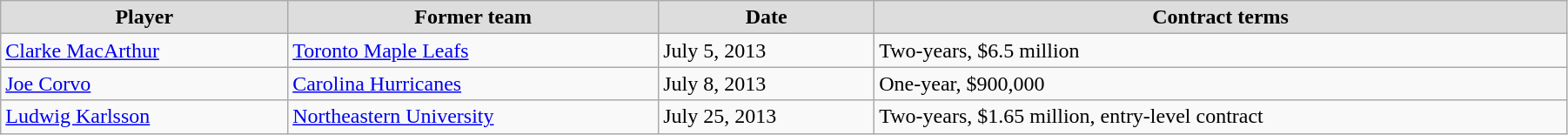<table class="wikitable" style="width:95%;">
<tr style="text-align:center; background:#ddd;">
<td><strong>Player</strong></td>
<td><strong>Former team</strong></td>
<td><strong>Date</strong></td>
<td><strong>Contract terms</strong></td>
</tr>
<tr>
<td><a href='#'>Clarke MacArthur</a></td>
<td><a href='#'>Toronto Maple Leafs</a></td>
<td>July 5, 2013</td>
<td>Two-years, $6.5 million</td>
</tr>
<tr>
<td><a href='#'>Joe Corvo</a></td>
<td><a href='#'>Carolina Hurricanes</a></td>
<td>July 8, 2013</td>
<td>One-year, $900,000</td>
</tr>
<tr>
<td><a href='#'>Ludwig Karlsson</a></td>
<td><a href='#'>Northeastern University</a></td>
<td>July 25, 2013</td>
<td>Two-years, $1.65 million, entry-level contract</td>
</tr>
</table>
